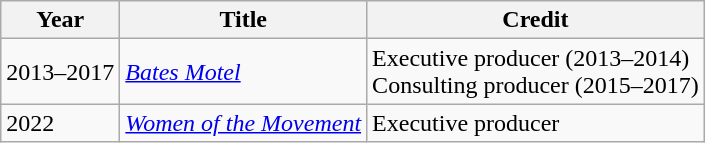<table class="wikitable sortable">
<tr>
<th>Year</th>
<th>Title</th>
<th class="unsortable">Credit</th>
</tr>
<tr>
<td>2013–2017</td>
<td><em><a href='#'>Bates Motel</a></em></td>
<td>Executive producer (2013–2014)<br>Consulting producer (2015–2017)</td>
</tr>
<tr>
<td>2022</td>
<td><em><a href='#'>Women of the Movement</a></em></td>
<td>Executive producer</td>
</tr>
</table>
